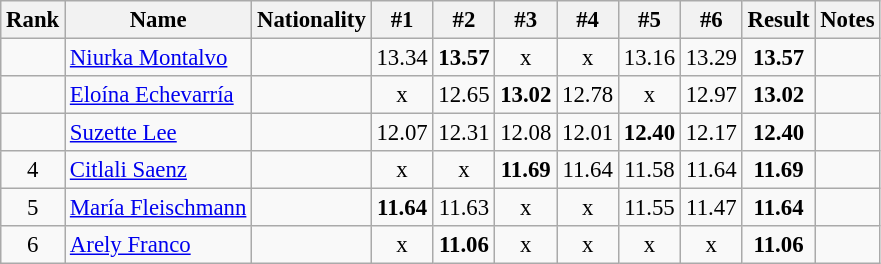<table class="wikitable sortable" style="text-align:center;font-size:95%">
<tr>
<th>Rank</th>
<th>Name</th>
<th>Nationality</th>
<th>#1</th>
<th>#2</th>
<th>#3</th>
<th>#4</th>
<th>#5</th>
<th>#6</th>
<th>Result</th>
<th>Notes</th>
</tr>
<tr>
<td></td>
<td align=left><a href='#'>Niurka Montalvo</a></td>
<td align=left></td>
<td>13.34</td>
<td><strong>13.57</strong></td>
<td>x</td>
<td>x</td>
<td>13.16</td>
<td>13.29</td>
<td><strong>13.57</strong></td>
<td></td>
</tr>
<tr>
<td></td>
<td align=left><a href='#'>Eloína Echevarría</a></td>
<td align=left></td>
<td>x</td>
<td>12.65</td>
<td><strong>13.02</strong></td>
<td>12.78</td>
<td>x</td>
<td>12.97</td>
<td><strong>13.02</strong></td>
<td></td>
</tr>
<tr>
<td></td>
<td align=left><a href='#'>Suzette Lee</a></td>
<td align=left></td>
<td>12.07</td>
<td>12.31</td>
<td>12.08</td>
<td>12.01</td>
<td><strong>12.40</strong></td>
<td>12.17</td>
<td><strong>12.40</strong></td>
<td></td>
</tr>
<tr>
<td>4</td>
<td align=left><a href='#'>Citlali Saenz</a></td>
<td align=left></td>
<td>x</td>
<td>x</td>
<td><strong>11.69</strong></td>
<td>11.64</td>
<td>11.58</td>
<td>11.64</td>
<td><strong>11.69</strong></td>
<td></td>
</tr>
<tr>
<td>5</td>
<td align=left><a href='#'>María Fleischmann</a></td>
<td align=left></td>
<td><strong>11.64</strong></td>
<td>11.63</td>
<td>x</td>
<td>x</td>
<td>11.55</td>
<td>11.47</td>
<td><strong>11.64</strong></td>
<td></td>
</tr>
<tr>
<td>6</td>
<td align=left><a href='#'>Arely Franco</a></td>
<td align=left></td>
<td>x</td>
<td><strong>11.06</strong></td>
<td>x</td>
<td>x</td>
<td>x</td>
<td>x</td>
<td><strong>11.06</strong></td>
<td></td>
</tr>
</table>
